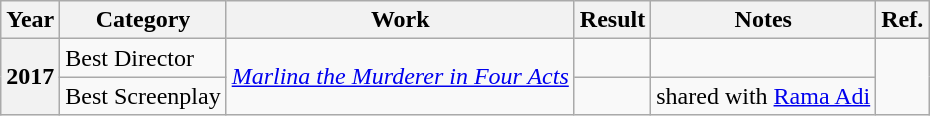<table class="wikitable plainrowheaders sortable">
<tr>
<th>Year</th>
<th>Category</th>
<th>Work</th>
<th>Result</th>
<th>Notes</th>
<th class="unsortable">Ref.</th>
</tr>
<tr>
<th rowspan="2">2017</th>
<td>Best Director</td>
<td rowspan="2"><em><a href='#'>Marlina the Murderer in Four Acts</a></em></td>
<td></td>
<td></td>
<td rowspan="2"></td>
</tr>
<tr>
<td>Best Screenplay</td>
<td></td>
<td>shared with <a href='#'>Rama Adi</a></td>
</tr>
</table>
